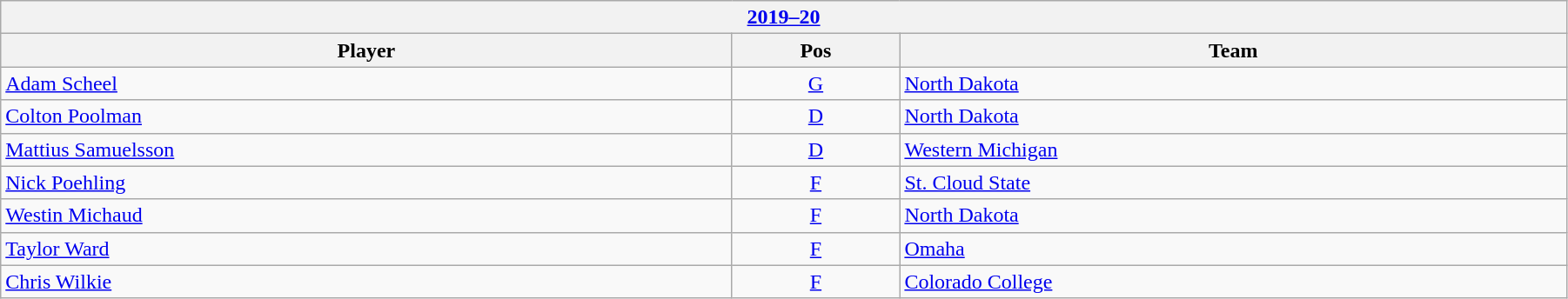<table class="wikitable" width=95%>
<tr>
<th colspan=3><a href='#'>2019–20</a></th>
</tr>
<tr>
<th>Player</th>
<th>Pos</th>
<th>Team</th>
</tr>
<tr>
<td><a href='#'>Adam Scheel</a></td>
<td align=center><a href='#'>G</a></td>
<td><a href='#'>North Dakota</a></td>
</tr>
<tr>
<td><a href='#'>Colton Poolman</a></td>
<td align=center><a href='#'>D</a></td>
<td><a href='#'>North Dakota</a></td>
</tr>
<tr>
<td><a href='#'>Mattius Samuelsson</a></td>
<td align=center><a href='#'>D</a></td>
<td><a href='#'>Western Michigan</a></td>
</tr>
<tr>
<td><a href='#'>Nick Poehling</a></td>
<td align=center><a href='#'>F</a></td>
<td><a href='#'>St. Cloud State</a></td>
</tr>
<tr>
<td><a href='#'>Westin Michaud</a></td>
<td align=center><a href='#'>F</a></td>
<td><a href='#'>North Dakota</a></td>
</tr>
<tr>
<td><a href='#'>Taylor Ward</a></td>
<td align=center><a href='#'>F</a></td>
<td><a href='#'>Omaha</a></td>
</tr>
<tr>
<td><a href='#'>Chris Wilkie</a></td>
<td align=center><a href='#'>F</a></td>
<td><a href='#'>Colorado College</a></td>
</tr>
</table>
